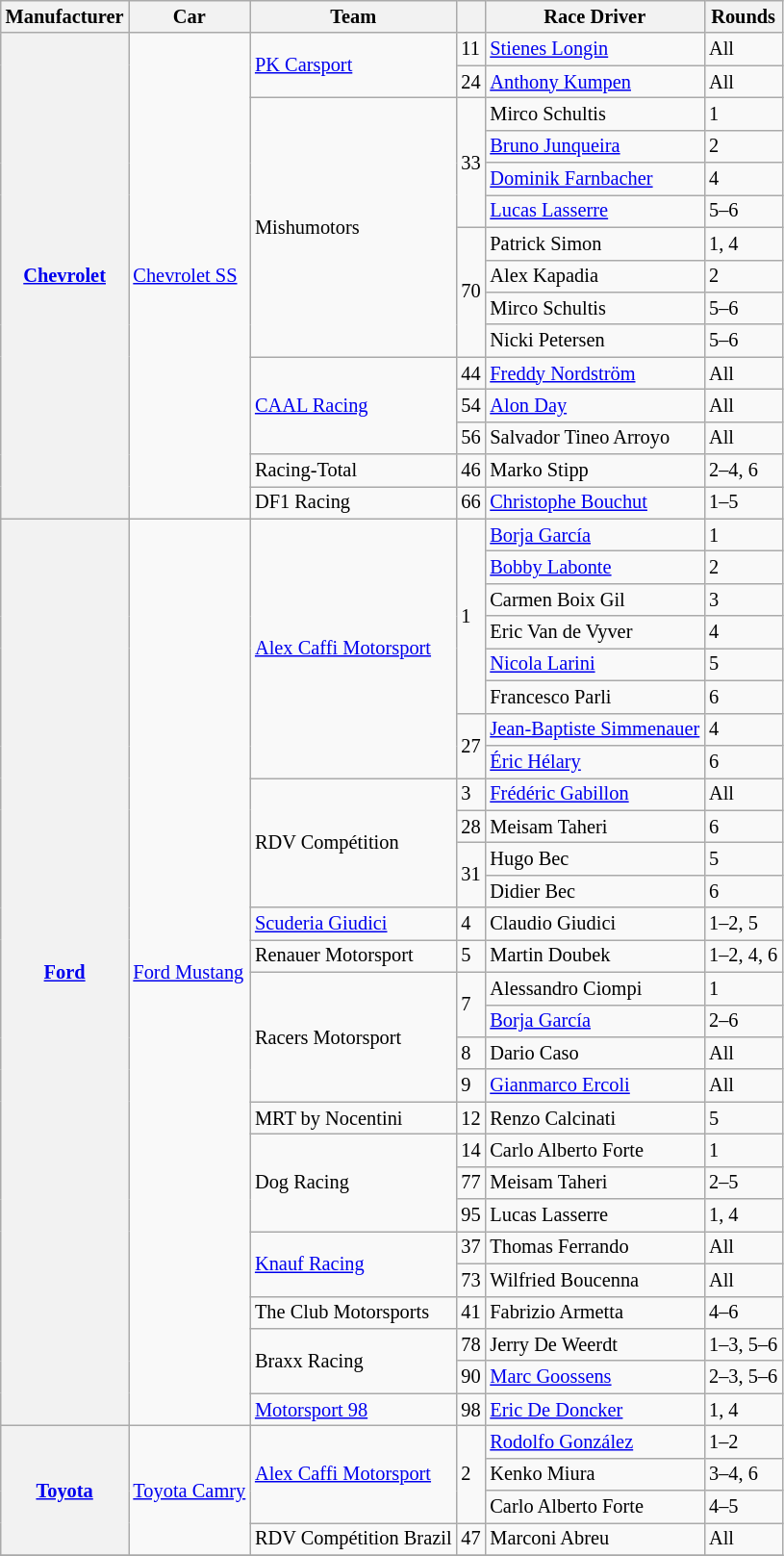<table class="wikitable" style="font-size: 85%">
<tr>
<th>Manufacturer</th>
<th>Car</th>
<th>Team</th>
<th></th>
<th>Race Driver</th>
<th>Rounds</th>
</tr>
<tr>
<th rowspan=15><a href='#'>Chevrolet</a></th>
<td rowspan=15><a href='#'>Chevrolet SS</a></td>
<td rowspan=2> <a href='#'>PK Carsport</a></td>
<td>11</td>
<td> <a href='#'>Stienes Longin</a></td>
<td>All</td>
</tr>
<tr>
<td>24</td>
<td> <a href='#'>Anthony Kumpen</a></td>
<td>All</td>
</tr>
<tr>
<td rowspan=8> Mishumotors</td>
<td rowspan=4>33</td>
<td> Mirco Schultis</td>
<td>1</td>
</tr>
<tr>
<td> <a href='#'>Bruno Junqueira</a></td>
<td>2</td>
</tr>
<tr>
<td> <a href='#'>Dominik Farnbacher</a></td>
<td>4</td>
</tr>
<tr>
<td> <a href='#'>Lucas Lasserre</a></td>
<td>5–6</td>
</tr>
<tr>
<td rowspan=4>70</td>
<td> Patrick Simon</td>
<td>1, 4</td>
</tr>
<tr>
<td> Alex Kapadia</td>
<td>2</td>
</tr>
<tr>
<td> Mirco Schultis</td>
<td>5–6</td>
</tr>
<tr>
<td> Nicki Petersen</td>
<td>5–6</td>
</tr>
<tr>
<td rowspan=3> <a href='#'>CAAL Racing</a></td>
<td>44</td>
<td> <a href='#'>Freddy Nordström</a></td>
<td>All</td>
</tr>
<tr>
<td>54</td>
<td> <a href='#'>Alon Day</a></td>
<td>All</td>
</tr>
<tr>
<td>56</td>
<td> Salvador Tineo Arroyo</td>
<td>All</td>
</tr>
<tr>
<td> Racing-Total</td>
<td>46</td>
<td> Marko Stipp</td>
<td>2–4, 6</td>
</tr>
<tr>
<td> DF1 Racing</td>
<td>66</td>
<td> <a href='#'>Christophe Bouchut</a></td>
<td>1–5</td>
</tr>
<tr>
<th rowspan=28><a href='#'>Ford</a></th>
<td rowspan=28><a href='#'>Ford Mustang</a></td>
<td rowspan=8> <a href='#'>Alex Caffi Motorsport</a></td>
<td rowspan=6>1</td>
<td> <a href='#'>Borja García</a></td>
<td>1</td>
</tr>
<tr>
<td> <a href='#'>Bobby Labonte</a></td>
<td>2</td>
</tr>
<tr>
<td> Carmen Boix Gil</td>
<td>3</td>
</tr>
<tr>
<td> Eric Van de Vyver</td>
<td>4</td>
</tr>
<tr>
<td> <a href='#'>Nicola Larini</a></td>
<td>5</td>
</tr>
<tr>
<td> Francesco Parli</td>
<td>6</td>
</tr>
<tr>
<td rowspan=2>27</td>
<td> <a href='#'>Jean-Baptiste Simmenauer</a></td>
<td>4</td>
</tr>
<tr>
<td> <a href='#'>Éric Hélary</a></td>
<td>6</td>
</tr>
<tr>
<td rowspan=4> RDV Compétition</td>
<td>3</td>
<td> <a href='#'>Frédéric Gabillon</a></td>
<td>All</td>
</tr>
<tr>
<td>28</td>
<td> Meisam Taheri</td>
<td>6</td>
</tr>
<tr>
<td rowspan=2>31</td>
<td> Hugo Bec</td>
<td>5</td>
</tr>
<tr>
<td> Didier Bec</td>
<td>6</td>
</tr>
<tr>
<td> <a href='#'>Scuderia Giudici</a></td>
<td>4</td>
<td> Claudio Giudici</td>
<td>1–2, 5</td>
</tr>
<tr>
<td> Renauer Motorsport</td>
<td>5</td>
<td> Martin Doubek</td>
<td>1–2, 4, 6</td>
</tr>
<tr>
<td rowspan=4> Racers Motorsport</td>
<td rowspan=2>7</td>
<td> Alessandro Ciompi</td>
<td>1</td>
</tr>
<tr>
<td> <a href='#'>Borja García</a></td>
<td>2–6</td>
</tr>
<tr>
<td>8</td>
<td> Dario Caso</td>
<td>All</td>
</tr>
<tr>
<td>9</td>
<td> <a href='#'>Gianmarco Ercoli</a></td>
<td>All</td>
</tr>
<tr>
<td> MRT by Nocentini</td>
<td>12</td>
<td> Renzo Calcinati</td>
<td>5</td>
</tr>
<tr>
<td rowspan=3> Dog Racing</td>
<td>14</td>
<td> Carlo Alberto Forte</td>
<td>1</td>
</tr>
<tr>
<td>77</td>
<td> Meisam Taheri</td>
<td>2–5</td>
</tr>
<tr>
<td>95</td>
<td> Lucas Lasserre</td>
<td>1, 4</td>
</tr>
<tr>
<td rowspan=2> <a href='#'>Knauf Racing</a></td>
<td>37</td>
<td> Thomas Ferrando</td>
<td>All</td>
</tr>
<tr>
<td>73</td>
<td> Wilfried Boucenna</td>
<td>All</td>
</tr>
<tr>
<td> The Club Motorsports</td>
<td>41</td>
<td> Fabrizio Armetta</td>
<td>4–6</td>
</tr>
<tr>
<td rowspan=2> Braxx Racing</td>
<td>78</td>
<td> Jerry De Weerdt</td>
<td>1–3, 5–6</td>
</tr>
<tr>
<td>90</td>
<td> <a href='#'>Marc Goossens</a></td>
<td>2–3, 5–6</td>
</tr>
<tr>
<td> <a href='#'>Motorsport 98</a></td>
<td>98</td>
<td> <a href='#'>Eric De Doncker</a></td>
<td>1, 4</td>
</tr>
<tr>
<th rowspan=4><a href='#'>Toyota</a></th>
<td rowspan=4><a href='#'>Toyota Camry</a></td>
<td rowspan=3> <a href='#'>Alex Caffi Motorsport</a></td>
<td rowspan=3>2</td>
<td> <a href='#'>Rodolfo González</a></td>
<td>1–2</td>
</tr>
<tr>
<td> Kenko Miura</td>
<td>3–4, 6</td>
</tr>
<tr>
<td> Carlo Alberto Forte</td>
<td>4–5</td>
</tr>
<tr>
<td> RDV Compétition Brazil</td>
<td>47</td>
<td> Marconi Abreu</td>
<td>All</td>
</tr>
<tr>
</tr>
</table>
